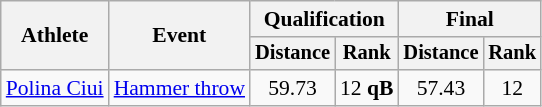<table class=wikitable style="font-size:90%">
<tr>
<th rowspan=2>Athlete</th>
<th rowspan=2>Event</th>
<th colspan=2>Qualification</th>
<th colspan=2>Final</th>
</tr>
<tr style="font-size:95%">
<th>Distance</th>
<th>Rank</th>
<th>Distance</th>
<th>Rank</th>
</tr>
<tr align=center>
<td align=left><a href='#'>Polina Ciui</a></td>
<td align=left><a href='#'>Hammer throw</a></td>
<td>59.73</td>
<td>12 <strong>qB</strong></td>
<td>57.43</td>
<td>12</td>
</tr>
</table>
